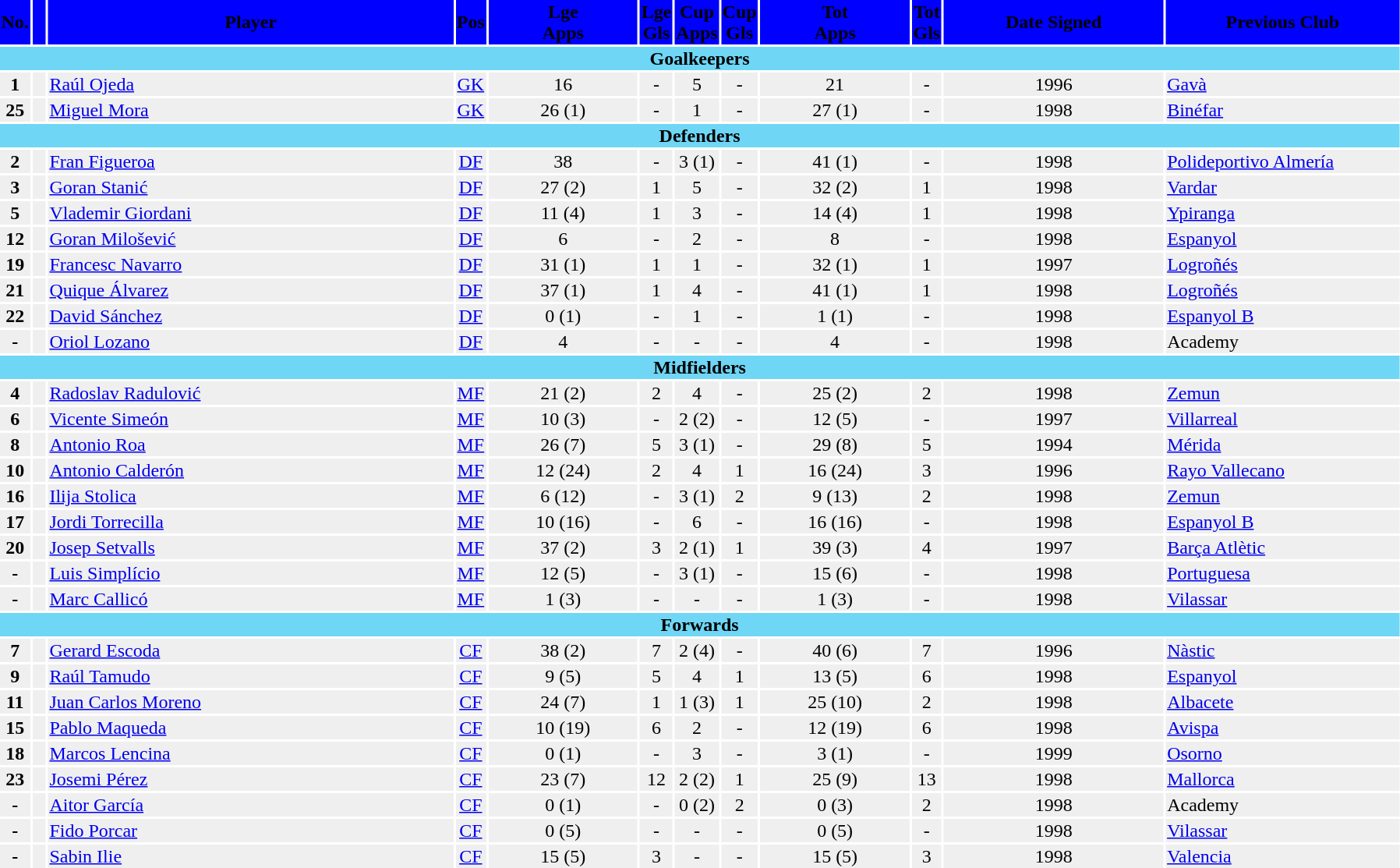<table width=95%>
<tr bgcolor=#0000FF>
<th width=1%>No.</th>
<th width=1%></th>
<th !width=45%>Player</th>
<th width=1%>Pos</th>
<th !width=1%>Lge<br>Apps</th>
<th width=1%>Lge<br>Gls</th>
<th width=1%>Cup<br>Apps</th>
<th width=1%>Cup<br>Gls</th>
<th !width=1%>Tot<br>Apps</th>
<th width=1%>Tot<br>Gls</th>
<th width=16%>Date Signed</th>
<th width=17%>Previous Club</th>
</tr>
<tr>
<th colspan=14 bgcolor=#6fd6f5>Goalkeepers</th>
</tr>
<tr bgcolor=#EFEFEF>
<td align=center><strong>1</strong></td>
<td align=center></td>
<td><a href='#'>Raúl Ojeda</a></td>
<td align=center><a href='#'>GK</a></td>
<td align=center>16</td>
<td align=center>-</td>
<td align=center>5</td>
<td align=center>-</td>
<td align=center>21</td>
<td align=center>-</td>
<td align=center>1996</td>
<td><a href='#'>Gavà</a></td>
</tr>
<tr bgcolor=#EFEFEF>
<td align=center><strong>25</strong></td>
<td align=center></td>
<td><a href='#'>Miguel Mora</a></td>
<td align=center><a href='#'>GK</a></td>
<td align=center>26 (1)</td>
<td align=center>-</td>
<td align=center>1</td>
<td align=center>-</td>
<td align=center>27 (1)</td>
<td align=center>-</td>
<td align=center>1998</td>
<td><a href='#'>Binéfar</a></td>
</tr>
<tr>
<th colspan=14 bgcolor=#6fd6f5>Defenders</th>
</tr>
<tr bgcolor=#EFEFEF>
<td align=center><strong>2</strong></td>
<td align=center></td>
<td><a href='#'>Fran Figueroa</a></td>
<td align=center><a href='#'>DF</a></td>
<td align=center>38</td>
<td align=center>-</td>
<td align=center>3 (1)</td>
<td align=center>-</td>
<td align=center>41 (1)</td>
<td align=center>-</td>
<td align=center>1998</td>
<td><a href='#'>Polideportivo Almería</a></td>
</tr>
<tr bgcolor=#EFEFEF>
<td align=center><strong>3</strong></td>
<td align=center></td>
<td><a href='#'>Goran Stanić</a></td>
<td align=center><a href='#'>DF</a></td>
<td align=center>27 (2)</td>
<td align=center>1</td>
<td align=center>5</td>
<td align=center>-</td>
<td align=center>32 (2)</td>
<td align=center>1</td>
<td align=center>1998</td>
<td><a href='#'>Vardar</a></td>
</tr>
<tr bgcolor=#EFEFEF>
<td align=center><strong>5</strong></td>
<td align=center></td>
<td><a href='#'>Vlademir Giordani</a></td>
<td align=center><a href='#'>DF</a></td>
<td align=center>11 (4)</td>
<td align=center>1</td>
<td align=center>3</td>
<td align=center>-</td>
<td align=center>14 (4)</td>
<td align=center>1</td>
<td align=center>1998</td>
<td><a href='#'>Ypiranga</a></td>
</tr>
<tr bgcolor=#EFEFEF>
<td align=center><strong>12</strong></td>
<td align=center></td>
<td><a href='#'>Goran Milošević</a></td>
<td align=center><a href='#'>DF</a></td>
<td align=center>6</td>
<td align=center>-</td>
<td align=center>2</td>
<td align=center>-</td>
<td align=center>8</td>
<td align=center>-</td>
<td align=center>1998</td>
<td><a href='#'>Espanyol</a></td>
</tr>
<tr bgcolor=#EFEFEF>
<td align=center><strong>19</strong></td>
<td align=center></td>
<td><a href='#'>Francesc Navarro</a></td>
<td align=center><a href='#'>DF</a></td>
<td align=center>31 (1)</td>
<td align=center>1</td>
<td align=center>1</td>
<td align=center>-</td>
<td align=center>32 (1)</td>
<td align=center>1</td>
<td align=center>1997</td>
<td><a href='#'>Logroñés</a></td>
</tr>
<tr bgcolor=#EFEFEF>
<td align=center><strong>21</strong></td>
<td align=center></td>
<td><a href='#'>Quique Álvarez</a></td>
<td align=center><a href='#'>DF</a></td>
<td align=center>37 (1)</td>
<td align=center>1</td>
<td align=center>4</td>
<td align=center>-</td>
<td align=center>41 (1)</td>
<td align=center>1</td>
<td align=center>1998</td>
<td><a href='#'>Logroñés</a></td>
</tr>
<tr bgcolor=#EFEFEF>
<td align=center><strong>22</strong></td>
<td align=center></td>
<td><a href='#'>David Sánchez</a></td>
<td align=center><a href='#'>DF</a></td>
<td align=center>0 (1)</td>
<td align=center>-</td>
<td align=center>1</td>
<td align=center>-</td>
<td align=center>1 (1)</td>
<td align=center>-</td>
<td align=center>1998</td>
<td><a href='#'>Espanyol B</a></td>
</tr>
<tr bgcolor=#EFEFEF>
<td align=center><strong>-</strong></td>
<td align=center></td>
<td><a href='#'>Oriol Lozano</a></td>
<td align=center><a href='#'>DF</a></td>
<td align=center>4</td>
<td align=center>-</td>
<td align=center>-</td>
<td align=center>-</td>
<td align=center>4</td>
<td align=center>-</td>
<td align=center>1998</td>
<td>Academy</td>
</tr>
<tr>
<th colspan=14 bgcolor=#6fd6f5>Midfielders</th>
</tr>
<tr bgcolor=#EFEFEF>
<td align=center><strong>4</strong></td>
<td align=center></td>
<td><a href='#'>Radoslav Radulović</a></td>
<td align=center><a href='#'>MF</a></td>
<td align=center>21 (2)</td>
<td align=center>2</td>
<td align=center>4</td>
<td align=center>-</td>
<td align=center>25 (2)</td>
<td align=center>2</td>
<td align=center>1998</td>
<td><a href='#'>Zemun</a></td>
</tr>
<tr bgcolor=#EFEFEF>
<td align=center><strong>6</strong></td>
<td align=center></td>
<td><a href='#'>Vicente Simeón</a></td>
<td align=center><a href='#'>MF</a></td>
<td align=center>10 (3)</td>
<td align=center>-</td>
<td align=center>2 (2)</td>
<td align=center>-</td>
<td align=center>12 (5)</td>
<td align=center>-</td>
<td align=center>1997</td>
<td><a href='#'>Villarreal</a></td>
</tr>
<tr bgcolor=#EFEFEF>
<td align=center><strong>8</strong></td>
<td align=center></td>
<td><a href='#'>Antonio Roa</a></td>
<td align=center><a href='#'>MF</a></td>
<td align=center>26 (7)</td>
<td align=center>5</td>
<td align=center>3 (1)</td>
<td align=center>-</td>
<td align=center>29 (8)</td>
<td align=center>5</td>
<td align=center>1994</td>
<td><a href='#'>Mérida</a></td>
</tr>
<tr bgcolor=#EFEFEF>
<td align=center><strong>10</strong></td>
<td align=center></td>
<td><a href='#'>Antonio Calderón</a></td>
<td align=center><a href='#'>MF</a></td>
<td align=center>12 (24)</td>
<td align=center>2</td>
<td align=center>4</td>
<td align=center>1</td>
<td align=center>16 (24)</td>
<td align=center>3</td>
<td align=center>1996</td>
<td><a href='#'>Rayo Vallecano</a></td>
</tr>
<tr bgcolor=#EFEFEF>
<td align=center><strong>16</strong></td>
<td align=center></td>
<td><a href='#'>Ilija Stolica</a></td>
<td align=center><a href='#'>MF</a></td>
<td align=center>6 (12)</td>
<td align=center>-</td>
<td align=center>3 (1)</td>
<td align=center>2</td>
<td align=center>9 (13)</td>
<td align=center>2</td>
<td align=center>1998</td>
<td><a href='#'>Zemun</a></td>
</tr>
<tr bgcolor=#EFEFEF>
<td align=center><strong>17</strong></td>
<td align=center></td>
<td><a href='#'>Jordi Torrecilla</a></td>
<td align=center><a href='#'>MF</a></td>
<td align=center>10 (16)</td>
<td align=center>-</td>
<td align=center>6</td>
<td align=center>-</td>
<td align=center>16 (16)</td>
<td align=center>-</td>
<td align=center>1998</td>
<td><a href='#'>Espanyol B</a></td>
</tr>
<tr bgcolor=#EFEFEF>
<td align=center><strong>20</strong></td>
<td align=center></td>
<td><a href='#'>Josep Setvalls</a></td>
<td align=center><a href='#'>MF</a></td>
<td align=center>37 (2)</td>
<td align=center>3</td>
<td align=center>2 (1)</td>
<td align=center>1</td>
<td align=center>39 (3)</td>
<td align=center>4</td>
<td align=center>1997</td>
<td><a href='#'>Barça Atlètic</a></td>
</tr>
<tr bgcolor=#EFEFEF>
<td align=center><strong>-</strong></td>
<td align=center></td>
<td><a href='#'>Luis Simplício</a></td>
<td align=center><a href='#'>MF</a></td>
<td align=center>12 (5)</td>
<td align=center>-</td>
<td align=center>3 (1)</td>
<td align=center>-</td>
<td align=center>15 (6)</td>
<td align=center>-</td>
<td align=center>1998</td>
<td><a href='#'>Portuguesa</a></td>
</tr>
<tr bgcolor=#EFEFEF>
<td align=center><strong>-</strong></td>
<td align=center></td>
<td><a href='#'>Marc Callicó</a></td>
<td align=center><a href='#'>MF</a></td>
<td align=center>1 (3)</td>
<td align=center>-</td>
<td align=center>-</td>
<td align=center>-</td>
<td align=center>1 (3)</td>
<td align=center>-</td>
<td align=center>1998</td>
<td><a href='#'>Vilassar</a></td>
</tr>
<tr>
<th colspan=14 bgcolor=#6fd6f5>Forwards</th>
</tr>
<tr bgcolor=#EFEFEF>
<td align=center><strong>7</strong></td>
<td align=center></td>
<td><a href='#'>Gerard Escoda</a></td>
<td align=center><a href='#'>CF</a></td>
<td align=center>38 (2)</td>
<td align=center>7</td>
<td align=center>2 (4)</td>
<td align=center>-</td>
<td align=center>40 (6)</td>
<td align=center>7</td>
<td align=center>1996</td>
<td><a href='#'>Nàstic</a></td>
</tr>
<tr bgcolor=#EFEFEF>
<td align=center><strong>9</strong></td>
<td align=center></td>
<td><a href='#'>Raúl Tamudo</a></td>
<td align=center><a href='#'>CF</a></td>
<td align=center>9 (5)</td>
<td align=center>5</td>
<td align=center>4</td>
<td align=center>1</td>
<td align=center>13 (5)</td>
<td align=center>6</td>
<td align=center>1998</td>
<td><a href='#'>Espanyol</a></td>
</tr>
<tr bgcolor=#EFEFEF>
<td align=center><strong>11</strong></td>
<td align=center></td>
<td><a href='#'>Juan Carlos Moreno</a></td>
<td align=center><a href='#'>CF</a></td>
<td align=center>24 (7)</td>
<td align=center>1</td>
<td align=center>1 (3)</td>
<td align=center>1</td>
<td align=center>25 (10)</td>
<td align=center>2</td>
<td align=center>1998</td>
<td><a href='#'>Albacete</a></td>
</tr>
<tr bgcolor=#EFEFEF>
<td align=center><strong>15</strong></td>
<td align=center></td>
<td><a href='#'>Pablo Maqueda</a></td>
<td align=center><a href='#'>CF</a></td>
<td align=center>10 (19)</td>
<td align=center>6</td>
<td align=center>2</td>
<td align=center>-</td>
<td align=center>12 (19)</td>
<td align=center>6</td>
<td align=center>1998</td>
<td><a href='#'>Avispa</a></td>
</tr>
<tr bgcolor=#EFEFEF>
<td align=center><strong>18</strong></td>
<td align=center></td>
<td><a href='#'>Marcos Lencina</a></td>
<td align=center><a href='#'>CF</a></td>
<td align=center>0 (1)</td>
<td align=center>-</td>
<td align=center>3</td>
<td align=center>-</td>
<td align=center>3 (1)</td>
<td align=center>-</td>
<td align=center>1999</td>
<td><a href='#'>Osorno</a></td>
</tr>
<tr bgcolor=#EFEFEF>
<td align=center><strong>23</strong></td>
<td align=center></td>
<td><a href='#'>Josemi Pérez</a></td>
<td align=center><a href='#'>CF</a></td>
<td align=center>23 (7)</td>
<td align=center>12</td>
<td align=center>2 (2)</td>
<td align=center>1</td>
<td align=center>25 (9)</td>
<td align=center>13</td>
<td align=center>1998</td>
<td><a href='#'>Mallorca</a></td>
</tr>
<tr bgcolor=#EFEFEF>
<td align=center><strong>-</strong></td>
<td align=center></td>
<td><a href='#'>Aitor García</a></td>
<td align=center><a href='#'>CF</a></td>
<td align=center>0 (1)</td>
<td align=center>-</td>
<td align=center>0 (2)</td>
<td align=center>2</td>
<td align=center>0 (3)</td>
<td align=center>2</td>
<td align=center>1998</td>
<td>Academy</td>
</tr>
<tr bgcolor=#EFEFEF>
<td align=center><strong>-</strong></td>
<td align=center></td>
<td><a href='#'>Fido Porcar</a></td>
<td align=center><a href='#'>CF</a></td>
<td align=center>0 (5)</td>
<td align=center>-</td>
<td align=center>-</td>
<td align=center>-</td>
<td align=center>0 (5)</td>
<td align=center>-</td>
<td align=center>1998</td>
<td><a href='#'>Vilassar</a></td>
</tr>
<tr bgcolor=#EFEFEF>
<td align=center><strong>-</strong></td>
<td align=center></td>
<td><a href='#'>Sabin Ilie</a></td>
<td align=center><a href='#'>CF</a></td>
<td align=center>15 (5)</td>
<td align=center>3</td>
<td align=center>-</td>
<td align=center>-</td>
<td align=center>15 (5)</td>
<td align=center>3</td>
<td align=center>1998</td>
<td><a href='#'>Valencia</a></td>
</tr>
</table>
